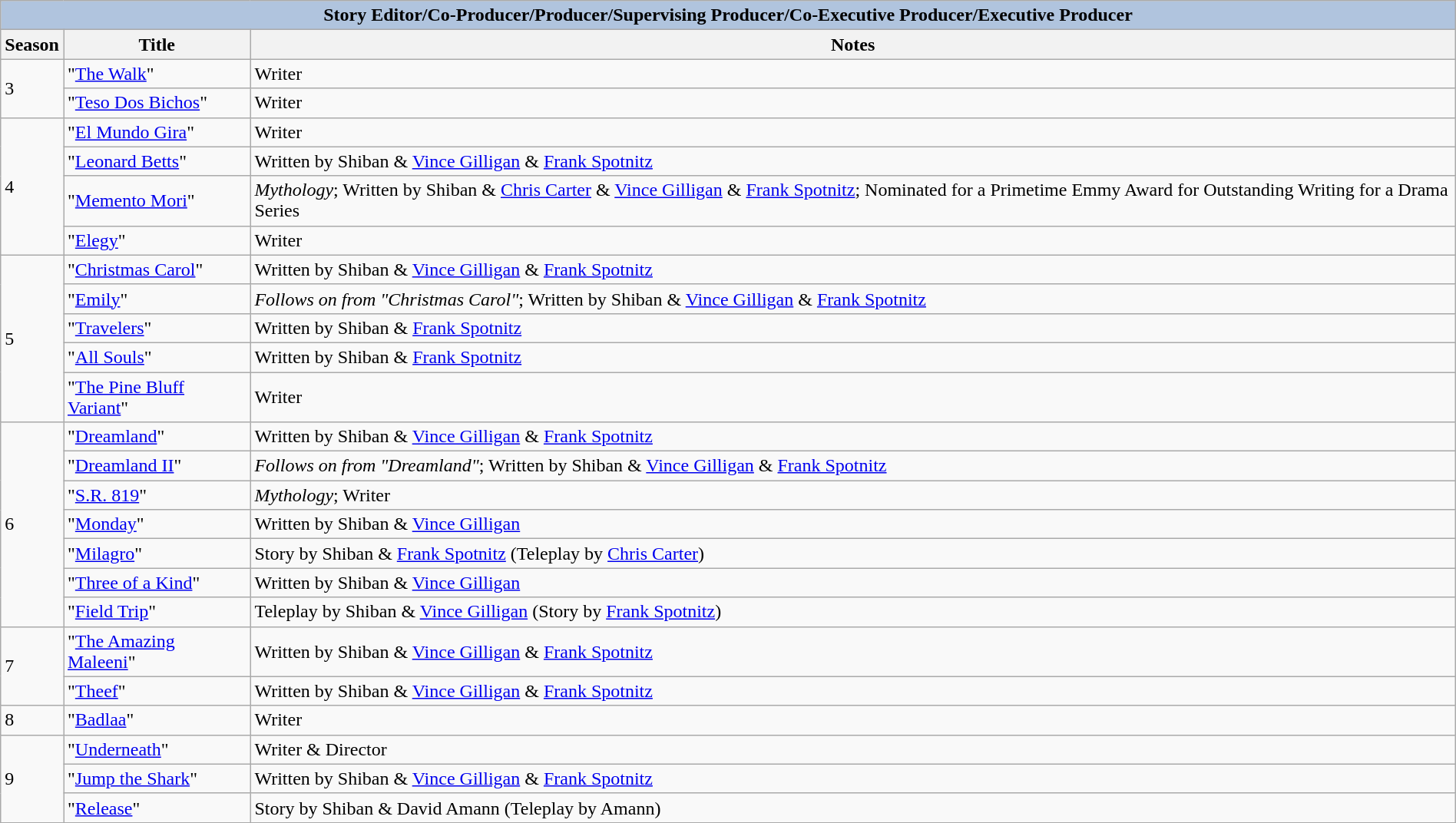<table class="wikitable" style="width:100%">
<tr>
<th colspan="3" style="background: LightSteelBlue;">Story Editor/Co-Producer/Producer/Supervising Producer/Co-Executive Producer/Executive Producer</th>
</tr>
<tr>
<th>Season</th>
<th>Title</th>
<th>Notes</th>
</tr>
<tr>
<td style= align="center" rowspan="2">3</td>
<td>"<a href='#'>The Walk</a>"</td>
<td>Writer</td>
</tr>
<tr>
<td>"<a href='#'>Teso Dos Bichos</a>"</td>
<td>Writer</td>
</tr>
<tr>
<td style= align="center" rowspan="4">4</td>
<td>"<a href='#'>El Mundo Gira</a>"</td>
<td>Writer</td>
</tr>
<tr>
<td>"<a href='#'>Leonard Betts</a>"</td>
<td>Written by Shiban & <a href='#'>Vince Gilligan</a> & <a href='#'>Frank Spotnitz</a></td>
</tr>
<tr>
<td>"<a href='#'>Memento Mori</a>"</td>
<td><em>Mythology</em>; Written by Shiban & <a href='#'>Chris Carter</a> & <a href='#'>Vince Gilligan</a> & <a href='#'>Frank Spotnitz</a>; Nominated for a Primetime Emmy Award for Outstanding Writing for a Drama Series</td>
</tr>
<tr>
<td>"<a href='#'>Elegy</a>"</td>
<td>Writer</td>
</tr>
<tr>
<td style= align="center" rowspan="5">5</td>
<td>"<a href='#'>Christmas Carol</a>"</td>
<td>Written by Shiban & <a href='#'>Vince Gilligan</a> & <a href='#'>Frank Spotnitz</a></td>
</tr>
<tr>
<td>"<a href='#'>Emily</a>"</td>
<td><em>Follows on from "Christmas Carol"</em>; Written by Shiban & <a href='#'>Vince Gilligan</a> & <a href='#'>Frank Spotnitz</a></td>
</tr>
<tr>
<td>"<a href='#'>Travelers</a>"</td>
<td>Written by Shiban & <a href='#'>Frank Spotnitz</a></td>
</tr>
<tr>
<td>"<a href='#'>All Souls</a>"</td>
<td>Written by Shiban & <a href='#'>Frank Spotnitz</a></td>
</tr>
<tr>
<td>"<a href='#'>The Pine Bluff Variant</a>"</td>
<td>Writer</td>
</tr>
<tr>
<td style= align="center" rowspan="7">6</td>
<td>"<a href='#'>Dreamland</a>"</td>
<td>Written by Shiban & <a href='#'>Vince Gilligan</a> & <a href='#'>Frank Spotnitz</a></td>
</tr>
<tr>
<td>"<a href='#'>Dreamland II</a>"</td>
<td><em>Follows on from "Dreamland"</em>; Written by Shiban & <a href='#'>Vince Gilligan</a> & <a href='#'>Frank Spotnitz</a></td>
</tr>
<tr>
<td>"<a href='#'>S.R. 819</a>"</td>
<td><em>Mythology</em>; Writer</td>
</tr>
<tr>
<td>"<a href='#'>Monday</a>"</td>
<td>Written by Shiban & <a href='#'>Vince Gilligan</a></td>
</tr>
<tr>
<td>"<a href='#'>Milagro</a>"</td>
<td>Story by Shiban & <a href='#'>Frank Spotnitz</a> (Teleplay by <a href='#'>Chris Carter</a>)</td>
</tr>
<tr>
<td>"<a href='#'>Three of a Kind</a>"</td>
<td>Written by Shiban & <a href='#'>Vince Gilligan</a></td>
</tr>
<tr>
<td>"<a href='#'>Field Trip</a>"</td>
<td>Teleplay by Shiban & <a href='#'>Vince Gilligan</a> (Story by <a href='#'>Frank Spotnitz</a>)</td>
</tr>
<tr>
<td style= align="center" rowspan="2">7</td>
<td>"<a href='#'>The Amazing Maleeni</a>"</td>
<td>Written by Shiban & <a href='#'>Vince Gilligan</a> & <a href='#'>Frank Spotnitz</a></td>
</tr>
<tr>
<td>"<a href='#'>Theef</a>"</td>
<td>Written by Shiban & <a href='#'>Vince Gilligan</a> & <a href='#'>Frank Spotnitz</a></td>
</tr>
<tr>
<td style= align="center">8</td>
<td>"<a href='#'>Badlaa</a>"</td>
<td>Writer</td>
</tr>
<tr>
<td style= align="center" rowspan="3">9</td>
<td>"<a href='#'>Underneath</a>"</td>
<td>Writer & Director</td>
</tr>
<tr>
<td>"<a href='#'>Jump the Shark</a>"</td>
<td>Written by Shiban & <a href='#'>Vince Gilligan</a> & <a href='#'>Frank Spotnitz</a></td>
</tr>
<tr>
<td>"<a href='#'>Release</a>"</td>
<td>Story by Shiban & David Amann (Teleplay by Amann)</td>
</tr>
<tr>
</tr>
</table>
